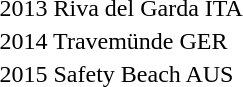<table>
<tr>
<td>2013 Riva del Garda ITA</td>
<td></td>
<td></td>
<td></td>
</tr>
<tr>
<td>2014 Travemünde GER</td>
<td></td>
<td></td>
<td></td>
</tr>
<tr>
<td>2015 Safety Beach AUS</td>
<td></td>
<td></td>
<td></td>
</tr>
<tr>
</tr>
</table>
